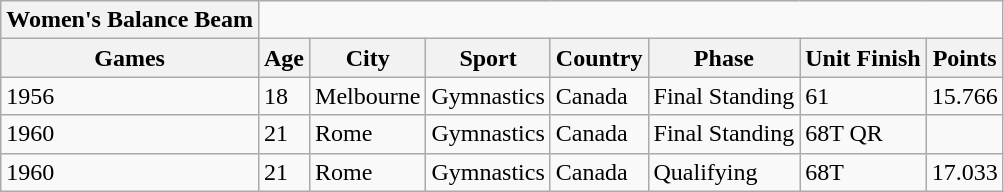<table class="wikitable" border="1">
<tr>
<th>Women's Balance Beam</th>
</tr>
<tr>
<th>Games</th>
<th>Age</th>
<th>City</th>
<th>Sport</th>
<th>Country</th>
<th>Phase</th>
<th>Unit Finish</th>
<th>Points</th>
</tr>
<tr>
<td>1956</td>
<td>18</td>
<td>Melbourne</td>
<td>Gymnastics</td>
<td>Canada</td>
<td>Final Standing</td>
<td>61</td>
<td>15.766</td>
</tr>
<tr>
<td>1960</td>
<td>21</td>
<td>Rome</td>
<td>Gymnastics</td>
<td>Canada</td>
<td>Final Standing</td>
<td>68T QR</td>
<td></td>
</tr>
<tr>
<td>1960</td>
<td>21</td>
<td>Rome</td>
<td>Gymnastics</td>
<td>Canada</td>
<td>Qualifying</td>
<td>68T</td>
<td>17.033</td>
</tr>
</table>
